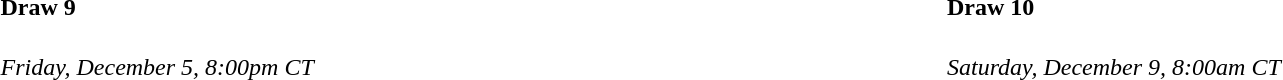<table>
<tr>
<td valign="top" width="10%"><br><h4>Draw 9</h4><em>Friday, December 5, 8:00pm CT</em>



</td>
<td valign="top" width="10%"><br><h4>Draw 10</h4><em>Saturday, December 9, 8:00am CT</em>



</td>
</tr>
</table>
